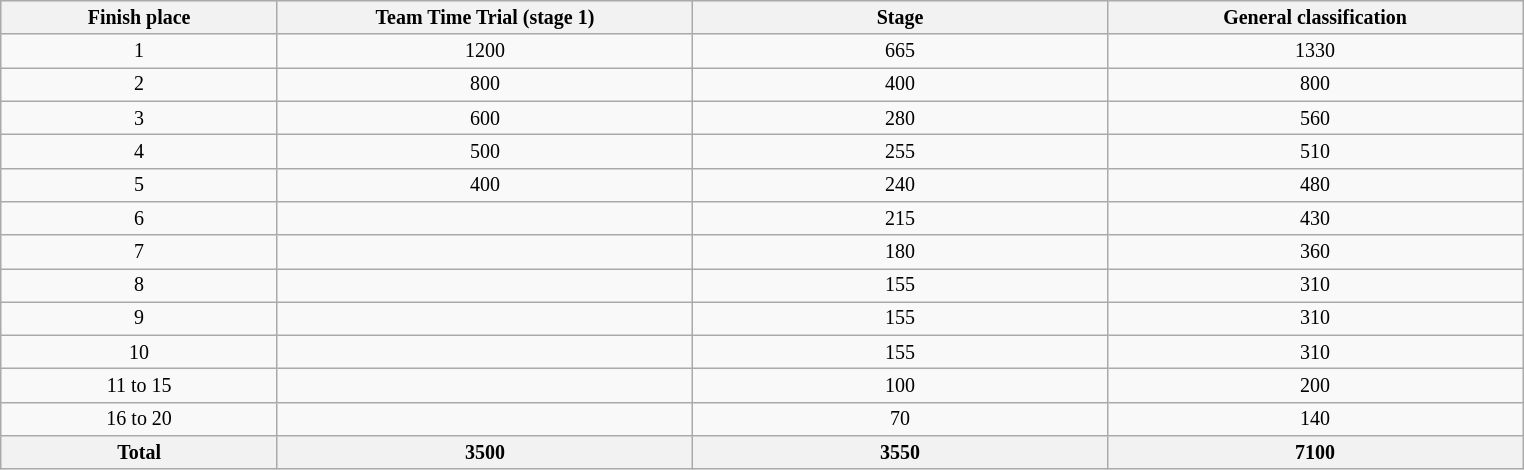<table class="wikitable" style="text-align: center; font-size:smaller;">
<tr style="background-color: #efefef;">
<th width="10%">Finish place</th>
<th width="15%">Team Time Trial (stage 1)</th>
<th width="15%">Stage</th>
<th width="15%">General classification</th>
</tr>
<tr>
<td>1</td>
<td>1200</td>
<td>665</td>
<td>1330</td>
</tr>
<tr>
<td>2</td>
<td>800</td>
<td>400</td>
<td>800</td>
</tr>
<tr>
<td>3</td>
<td>600</td>
<td>280</td>
<td>560</td>
</tr>
<tr>
<td>4</td>
<td>500</td>
<td>255</td>
<td>510</td>
</tr>
<tr>
<td>5</td>
<td>400</td>
<td>240</td>
<td>480</td>
</tr>
<tr>
<td>6</td>
<td></td>
<td>215</td>
<td>430</td>
</tr>
<tr>
<td>7</td>
<td></td>
<td>180</td>
<td>360</td>
</tr>
<tr>
<td>8</td>
<td></td>
<td>155</td>
<td>310</td>
</tr>
<tr>
<td>9</td>
<td></td>
<td>155</td>
<td>310</td>
</tr>
<tr>
<td>10</td>
<td></td>
<td>155</td>
<td>310</td>
</tr>
<tr>
<td>11 to 15</td>
<td></td>
<td>100</td>
<td>200</td>
</tr>
<tr>
<td>16 to 20</td>
<td></td>
<td>70</td>
<td>140</td>
</tr>
<tr>
<th>Total</th>
<th>3500</th>
<th>3550</th>
<th>7100</th>
</tr>
</table>
